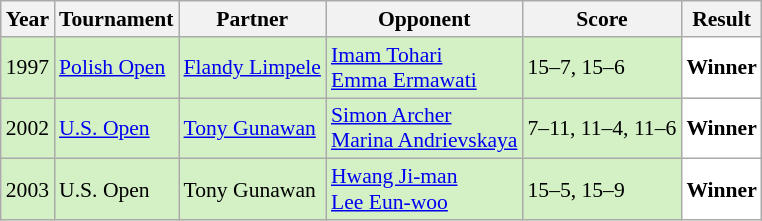<table class="sortable wikitable" style="font-size: 90%;">
<tr>
<th>Year</th>
<th>Tournament</th>
<th>Partner</th>
<th>Opponent</th>
<th>Score</th>
<th>Result</th>
</tr>
<tr style="background:#D4F1C5">
<td align="center">1997</td>
<td align="left"><a href='#'>Polish Open</a></td>
<td align="left"> <a href='#'>Flandy Limpele</a></td>
<td align="left"> <a href='#'>Imam Tohari</a> <br>  <a href='#'>Emma Ermawati</a></td>
<td align="left">15–7, 15–6</td>
<td style="text-align:left; background:white"> <strong>Winner</strong></td>
</tr>
<tr style="background:#D4F1C5">
<td align="center">2002</td>
<td align="left"><a href='#'>U.S. Open</a></td>
<td align="left"> <a href='#'>Tony Gunawan</a></td>
<td align="left"> <a href='#'>Simon Archer</a> <br>  <a href='#'>Marina Andrievskaya</a></td>
<td align="left">7–11, 11–4, 11–6</td>
<td style="text-align:left; background:white"> <strong>Winner</strong></td>
</tr>
<tr style="background:#D4F1C5">
<td align="center">2003</td>
<td align="left">U.S. Open</td>
<td align="left"> Tony Gunawan</td>
<td align="left"> <a href='#'>Hwang Ji-man</a> <br>  <a href='#'>Lee Eun-woo</a></td>
<td align="left">15–5, 15–9</td>
<td style="text-align:left; background:white"> <strong>Winner</strong></td>
</tr>
</table>
